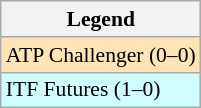<table class=wikitable style=font-size:90%>
<tr>
<th>Legend</th>
</tr>
<tr style="background:moccasin;">
<td>ATP Challenger (0–0)</td>
</tr>
<tr style="background:#cffcff;">
<td>ITF Futures (1–0)</td>
</tr>
</table>
